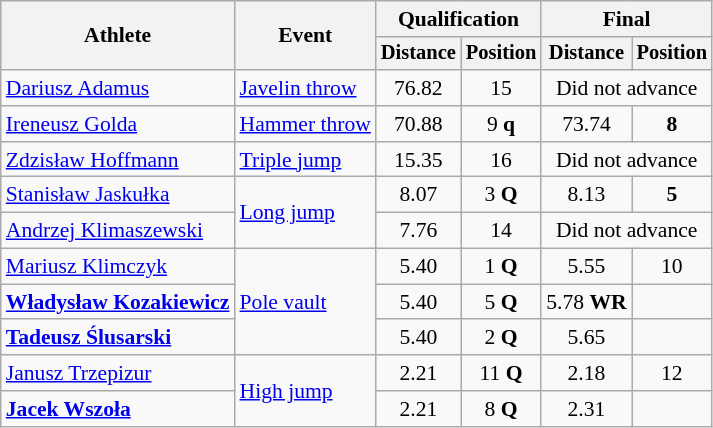<table class=wikitable style="font-size:90%">
<tr>
<th rowspan="2">Athlete</th>
<th rowspan="2">Event</th>
<th colspan="2">Qualification</th>
<th colspan="2">Final</th>
</tr>
<tr style="font-size:95%">
<th>Distance</th>
<th>Position</th>
<th>Distance</th>
<th>Position</th>
</tr>
<tr align=center>
<td align=left><a href='#'>Dariusz Adamus</a></td>
<td align=left><a href='#'>Javelin throw</a></td>
<td>76.82</td>
<td>15</td>
<td colspan=2>Did not advance</td>
</tr>
<tr align=center>
<td align=left><a href='#'>Ireneusz Golda</a></td>
<td align=left><a href='#'>Hammer throw</a></td>
<td>70.88</td>
<td>9 <strong>q</strong></td>
<td>73.74</td>
<td><strong>8</strong></td>
</tr>
<tr align=center>
<td align=left><a href='#'>Zdzisław Hoffmann</a></td>
<td align=left><a href='#'>Triple jump</a></td>
<td>15.35</td>
<td>16</td>
<td colspan=2>Did not advance</td>
</tr>
<tr align=center>
<td align=left><a href='#'>Stanisław Jaskułka</a></td>
<td style="text-align:left;" rowspan="2"><a href='#'>Long jump</a></td>
<td>8.07</td>
<td>3 <strong>Q</strong></td>
<td>8.13</td>
<td><strong>5</strong></td>
</tr>
<tr align=center>
<td align=left><a href='#'>Andrzej Klimaszewski</a></td>
<td>7.76</td>
<td>14</td>
<td colspan=2>Did not advance</td>
</tr>
<tr align=center>
<td align=left><a href='#'>Mariusz Klimczyk</a></td>
<td style="text-align:left;" rowspan="3"><a href='#'>Pole vault</a></td>
<td>5.40</td>
<td>1 <strong>Q</strong></td>
<td>5.55</td>
<td>10</td>
</tr>
<tr align=center>
<td align=left><strong><a href='#'>Władysław Kozakiewicz</a></strong></td>
<td>5.40</td>
<td>5 <strong>Q</strong></td>
<td>5.78 <strong>WR</strong></td>
<td></td>
</tr>
<tr align=center>
<td align=left><strong><a href='#'>Tadeusz Ślusarski</a></strong></td>
<td>5.40</td>
<td>2 <strong>Q</strong></td>
<td>5.65</td>
<td></td>
</tr>
<tr align=center>
<td align=left><a href='#'>Janusz Trzepizur</a></td>
<td style="text-align:left;" rowspan="3"><a href='#'>High jump</a></td>
<td>2.21</td>
<td>11 <strong>Q</strong></td>
<td>2.18</td>
<td>12</td>
</tr>
<tr align=center>
<td align=left><strong><a href='#'>Jacek Wszoła </a></strong></td>
<td>2.21</td>
<td>8 <strong>Q</strong></td>
<td>2.31</td>
<td></td>
</tr>
</table>
